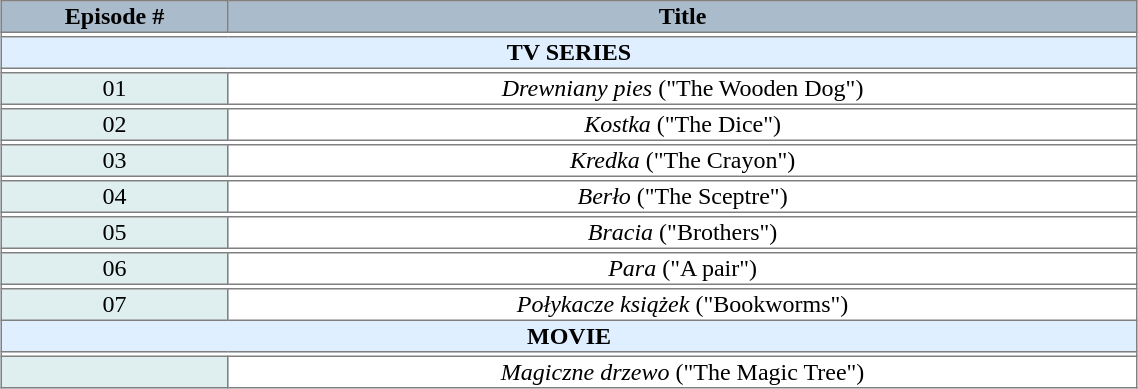<table style="text-align: center; width: 60%; margin: 0 auto; border-collapse: collapse;" border="1" cellpadding="1" cellspacing="1">
<tr style="background: #ABC;">
<th style="width:10%;">Episode #</th>
<th style="width:40%;">Title</th>
</tr>
<tr>
<td colspan=4></td>
</tr>
<tr>
<td colspan="4" style="background:#dfefff;"><strong>TV SERIES</strong></td>
</tr>
<tr>
<td colspan=4></td>
</tr>
<tr>
<td style="background:#dfeeef;">01</td>
<td><em>Drewniany pies</em> ("The Wooden Dog")</td>
</tr>
<tr>
<td colspan=4></td>
</tr>
<tr>
<td style="background:#dfeeef;">02</td>
<td><em>Kostka</em> ("The Dice")</td>
</tr>
<tr>
<td colspan=4></td>
</tr>
<tr>
<td style="background:#dfeeef;">03</td>
<td><em>Kredka</em> ("The Crayon")</td>
</tr>
<tr>
<td colspan=4></td>
</tr>
<tr>
<td style="background:#dfeeef;">04</td>
<td><em>Berło</em> ("The Sceptre")</td>
</tr>
<tr>
<td colspan=4></td>
</tr>
<tr>
<td style="background:#dfeeef;">05</td>
<td><em>Bracia</em> ("Brothers")</td>
</tr>
<tr>
<td colspan=4></td>
</tr>
<tr>
<td style="background:#dfeeef;">06</td>
<td><em>Para</em> ("A pair")</td>
</tr>
<tr>
<td colspan=4></td>
</tr>
<tr>
<td style="background:#dfeeef;">07</td>
<td><em>Połykacze książek</em> ("Bookworms")</td>
</tr>
<tr>
<td colspan="4" style="background:#dfefff;"><strong>MOVIE</strong></td>
</tr>
<tr>
<td colspan=4></td>
</tr>
<tr>
<td style="background:#dfeeef;"></td>
<td><em>Magiczne drzewo</em> ("The Magic Tree")</td>
</tr>
</table>
